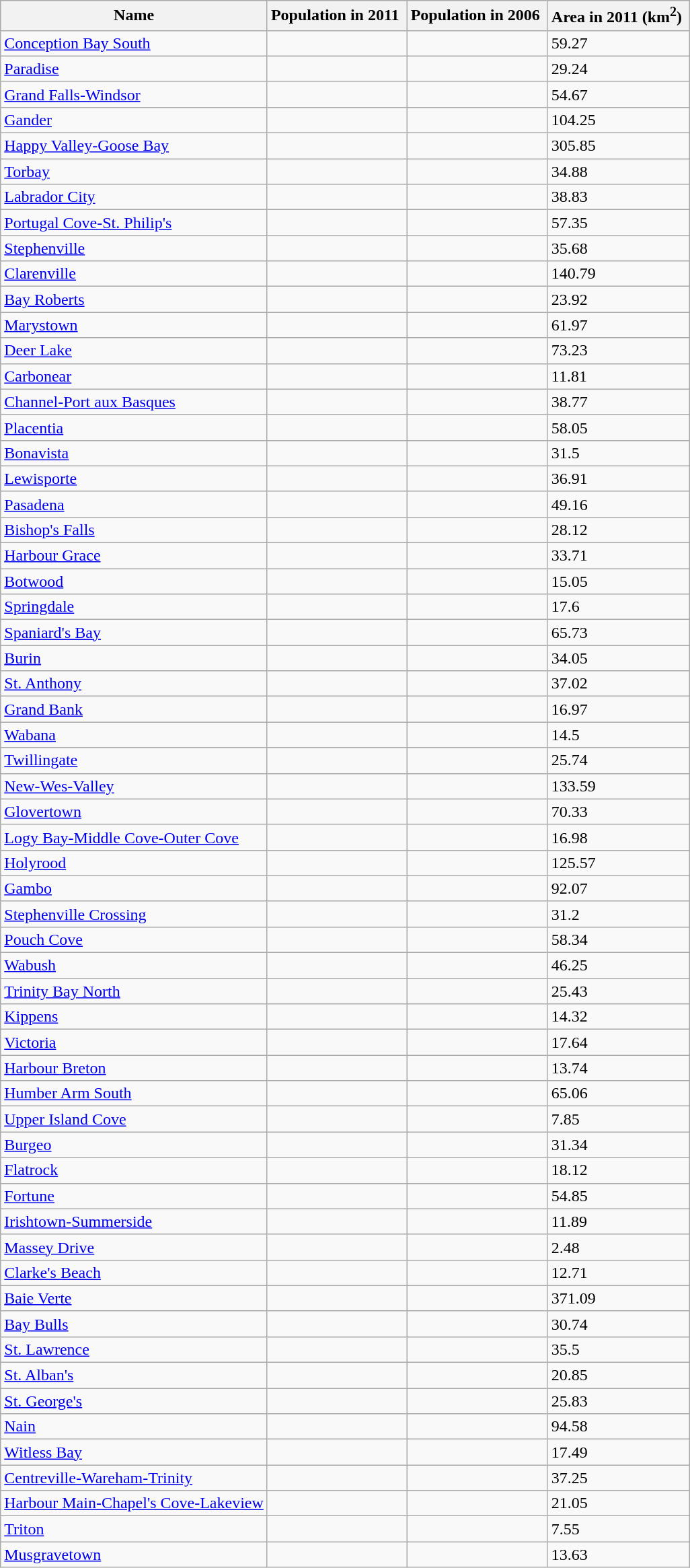<table class="wikitable sortable">
<tr>
<th>Name</th>
<th>Population in 2011 </th>
<th>Population in 2006 </th>
<th>Area in 2011 (km<sup>2</sup>) </th>
</tr>
<tr>
<td><a href='#'>Conception Bay South</a></td>
<td></td>
<td></td>
<td>59.27</td>
</tr>
<tr>
<td><a href='#'>Paradise</a></td>
<td></td>
<td></td>
<td>29.24</td>
</tr>
<tr>
<td><a href='#'>Grand Falls-Windsor</a></td>
<td></td>
<td></td>
<td>54.67</td>
</tr>
<tr>
<td><a href='#'>Gander</a></td>
<td></td>
<td></td>
<td>104.25</td>
</tr>
<tr>
<td><a href='#'>Happy Valley-Goose Bay</a></td>
<td></td>
<td></td>
<td>305.85</td>
</tr>
<tr>
<td><a href='#'>Torbay</a></td>
<td></td>
<td></td>
<td>34.88</td>
</tr>
<tr>
<td><a href='#'>Labrador City</a></td>
<td></td>
<td></td>
<td>38.83</td>
</tr>
<tr>
<td><a href='#'>Portugal Cove-St. Philip's</a></td>
<td></td>
<td></td>
<td>57.35</td>
</tr>
<tr>
<td><a href='#'>Stephenville</a></td>
<td></td>
<td></td>
<td>35.68</td>
</tr>
<tr>
<td><a href='#'>Clarenville</a></td>
<td></td>
<td></td>
<td>140.79</td>
</tr>
<tr>
<td><a href='#'>Bay Roberts</a></td>
<td></td>
<td></td>
<td>23.92</td>
</tr>
<tr>
<td><a href='#'>Marystown</a></td>
<td></td>
<td></td>
<td>61.97</td>
</tr>
<tr>
<td><a href='#'>Deer Lake</a></td>
<td></td>
<td></td>
<td>73.23</td>
</tr>
<tr>
<td><a href='#'>Carbonear</a></td>
<td></td>
<td></td>
<td>11.81</td>
</tr>
<tr>
<td><a href='#'>Channel-Port aux Basques</a></td>
<td></td>
<td></td>
<td>38.77</td>
</tr>
<tr>
<td><a href='#'>Placentia</a></td>
<td></td>
<td></td>
<td>58.05</td>
</tr>
<tr>
<td><a href='#'>Bonavista</a></td>
<td></td>
<td></td>
<td>31.5</td>
</tr>
<tr>
<td><a href='#'>Lewisporte</a></td>
<td></td>
<td></td>
<td>36.91</td>
</tr>
<tr>
<td><a href='#'>Pasadena</a></td>
<td></td>
<td></td>
<td>49.16</td>
</tr>
<tr>
<td><a href='#'>Bishop's Falls</a></td>
<td></td>
<td></td>
<td>28.12</td>
</tr>
<tr>
<td><a href='#'>Harbour Grace</a></td>
<td></td>
<td></td>
<td>33.71</td>
</tr>
<tr>
<td><a href='#'>Botwood</a></td>
<td></td>
<td></td>
<td>15.05</td>
</tr>
<tr>
<td><a href='#'>Springdale</a></td>
<td></td>
<td></td>
<td>17.6</td>
</tr>
<tr>
<td><a href='#'>Spaniard's Bay</a></td>
<td></td>
<td></td>
<td>65.73</td>
</tr>
<tr>
<td><a href='#'>Burin</a></td>
<td></td>
<td></td>
<td>34.05</td>
</tr>
<tr>
<td><a href='#'>St. Anthony</a></td>
<td></td>
<td></td>
<td>37.02</td>
</tr>
<tr>
<td><a href='#'>Grand Bank</a></td>
<td></td>
<td></td>
<td>16.97</td>
</tr>
<tr>
<td><a href='#'>Wabana</a></td>
<td></td>
<td></td>
<td>14.5</td>
</tr>
<tr>
<td><a href='#'>Twillingate</a></td>
<td></td>
<td></td>
<td>25.74</td>
</tr>
<tr>
<td><a href='#'>New-Wes-Valley</a></td>
<td></td>
<td></td>
<td>133.59</td>
</tr>
<tr>
<td><a href='#'>Glovertown</a></td>
<td></td>
<td></td>
<td>70.33</td>
</tr>
<tr>
<td><a href='#'>Logy Bay-Middle Cove-Outer Cove</a></td>
<td></td>
<td></td>
<td>16.98</td>
</tr>
<tr>
<td><a href='#'>Holyrood</a></td>
<td></td>
<td></td>
<td>125.57</td>
</tr>
<tr>
<td><a href='#'>Gambo</a></td>
<td></td>
<td></td>
<td>92.07</td>
</tr>
<tr>
<td><a href='#'>Stephenville Crossing</a></td>
<td></td>
<td></td>
<td>31.2</td>
</tr>
<tr>
<td><a href='#'>Pouch Cove</a></td>
<td></td>
<td></td>
<td>58.34</td>
</tr>
<tr>
<td><a href='#'>Wabush</a></td>
<td></td>
<td></td>
<td>46.25</td>
</tr>
<tr>
<td><a href='#'>Trinity Bay North</a></td>
<td></td>
<td></td>
<td>25.43</td>
</tr>
<tr>
<td><a href='#'>Kippens</a></td>
<td></td>
<td></td>
<td>14.32</td>
</tr>
<tr>
<td><a href='#'>Victoria</a></td>
<td></td>
<td></td>
<td>17.64</td>
</tr>
<tr>
<td><a href='#'>Harbour Breton</a></td>
<td></td>
<td></td>
<td>13.74</td>
</tr>
<tr>
<td><a href='#'>Humber Arm South</a></td>
<td></td>
<td></td>
<td>65.06</td>
</tr>
<tr>
<td><a href='#'>Upper Island Cove</a></td>
<td></td>
<td></td>
<td>7.85</td>
</tr>
<tr>
<td><a href='#'>Burgeo</a></td>
<td></td>
<td></td>
<td>31.34</td>
</tr>
<tr>
<td><a href='#'>Flatrock</a></td>
<td></td>
<td></td>
<td>18.12</td>
</tr>
<tr>
<td><a href='#'>Fortune</a></td>
<td></td>
<td></td>
<td>54.85</td>
</tr>
<tr>
<td><a href='#'>Irishtown-Summerside</a></td>
<td></td>
<td></td>
<td>11.89</td>
</tr>
<tr>
<td><a href='#'>Massey Drive</a></td>
<td></td>
<td></td>
<td>2.48</td>
</tr>
<tr>
<td><a href='#'>Clarke's Beach</a></td>
<td></td>
<td></td>
<td>12.71</td>
</tr>
<tr>
<td><a href='#'>Baie Verte</a></td>
<td></td>
<td></td>
<td>371.09</td>
</tr>
<tr>
<td><a href='#'>Bay Bulls</a></td>
<td></td>
<td></td>
<td>30.74</td>
</tr>
<tr>
<td><a href='#'>St. Lawrence</a></td>
<td></td>
<td></td>
<td>35.5</td>
</tr>
<tr>
<td><a href='#'>St. Alban's</a></td>
<td></td>
<td></td>
<td>20.85</td>
</tr>
<tr>
<td><a href='#'>St. George's</a></td>
<td></td>
<td></td>
<td>25.83</td>
</tr>
<tr>
<td><a href='#'>Nain</a></td>
<td></td>
<td></td>
<td>94.58</td>
</tr>
<tr>
<td><a href='#'>Witless Bay</a></td>
<td></td>
<td></td>
<td>17.49</td>
</tr>
<tr>
<td><a href='#'>Centreville-Wareham-Trinity</a></td>
<td></td>
<td></td>
<td>37.25</td>
</tr>
<tr>
<td><a href='#'>Harbour Main-Chapel's Cove-Lakeview</a></td>
<td></td>
<td></td>
<td>21.05</td>
</tr>
<tr>
<td><a href='#'>Triton</a></td>
<td></td>
<td></td>
<td>7.55</td>
</tr>
<tr>
<td><a href='#'>Musgravetown</a></td>
<td></td>
<td></td>
<td>13.63</td>
</tr>
</table>
